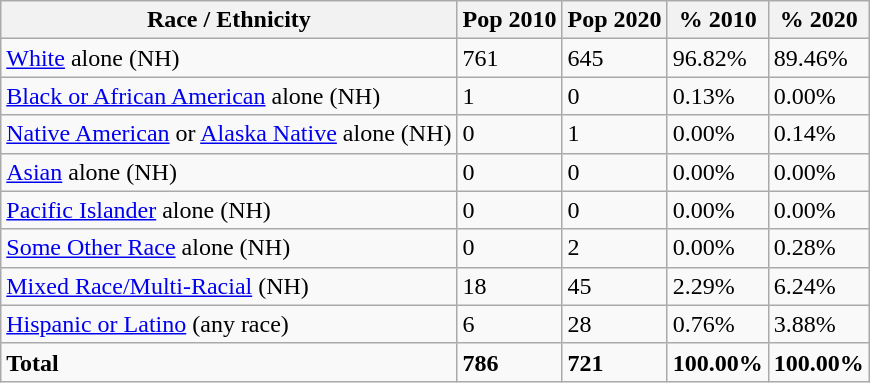<table class="wikitable">
<tr>
<th>Race / Ethnicity</th>
<th>Pop 2010</th>
<th>Pop 2020</th>
<th>% 2010</th>
<th>% 2020</th>
</tr>
<tr>
<td><a href='#'>White</a> alone (NH)</td>
<td>761</td>
<td>645</td>
<td>96.82%</td>
<td>89.46%</td>
</tr>
<tr>
<td><a href='#'>Black or African American</a> alone (NH)</td>
<td>1</td>
<td>0</td>
<td>0.13%</td>
<td>0.00%</td>
</tr>
<tr>
<td><a href='#'>Native American</a> or <a href='#'>Alaska Native</a> alone (NH)</td>
<td>0</td>
<td>1</td>
<td>0.00%</td>
<td>0.14%</td>
</tr>
<tr>
<td><a href='#'>Asian</a> alone (NH)</td>
<td>0</td>
<td>0</td>
<td>0.00%</td>
<td>0.00%</td>
</tr>
<tr>
<td><a href='#'>Pacific Islander</a> alone (NH)</td>
<td>0</td>
<td>0</td>
<td>0.00%</td>
<td>0.00%</td>
</tr>
<tr>
<td><a href='#'>Some Other Race</a> alone (NH)</td>
<td>0</td>
<td>2</td>
<td>0.00%</td>
<td>0.28%</td>
</tr>
<tr>
<td><a href='#'>Mixed Race/Multi-Racial</a> (NH)</td>
<td>18</td>
<td>45</td>
<td>2.29%</td>
<td>6.24%</td>
</tr>
<tr>
<td><a href='#'>Hispanic or Latino</a> (any race)</td>
<td>6</td>
<td>28</td>
<td>0.76%</td>
<td>3.88%</td>
</tr>
<tr>
<td><strong>Total</strong></td>
<td><strong>786</strong></td>
<td><strong>721</strong></td>
<td><strong>100.00%</strong></td>
<td><strong>100.00%</strong></td>
</tr>
</table>
